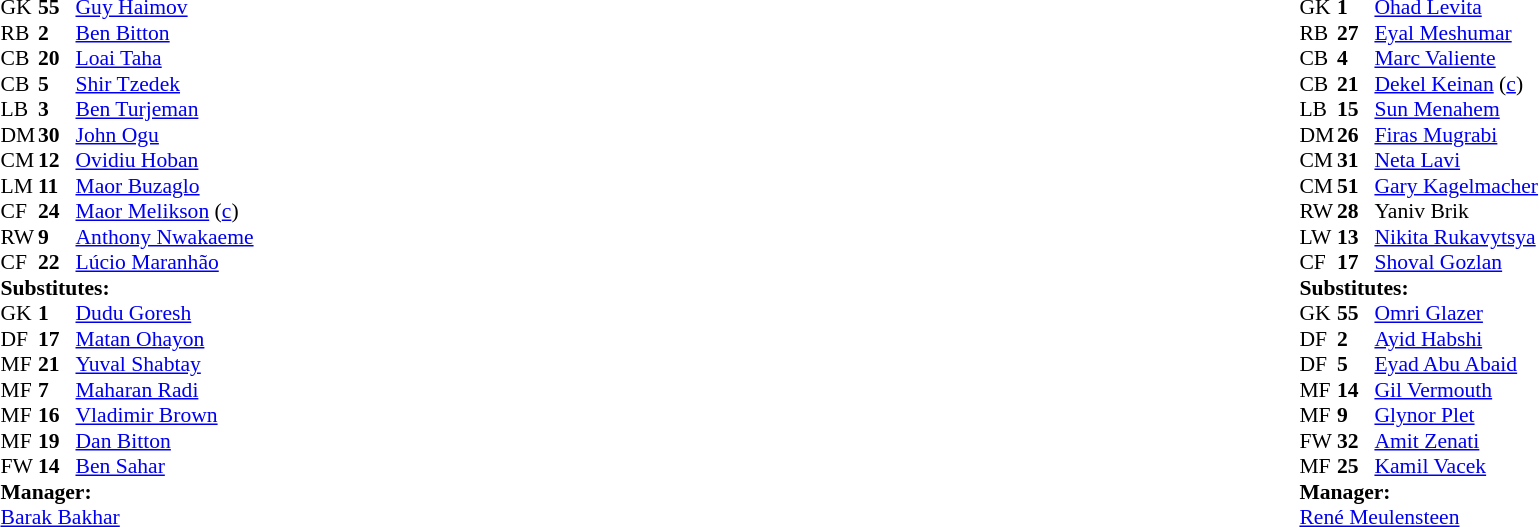<table width="100%">
<tr>
<td valign="top" width="50%"><br><table style="font-size: 90%" cellspacing="0" cellpadding="0">
<tr>
<td colspan="4"></td>
</tr>
<tr>
<th width=25></th>
<th width=25></th>
</tr>
<tr>
<td>GK</td>
<td><strong>55</strong></td>
<td> <a href='#'>Guy Haimov</a></td>
</tr>
<tr>
<td>RB</td>
<td><strong>2</strong></td>
<td> <a href='#'>Ben Bitton</a></td>
</tr>
<tr>
<td>CB</td>
<td><strong>20</strong></td>
<td> <a href='#'>Loai Taha</a> </td>
</tr>
<tr>
<td>CB</td>
<td><strong>5</strong></td>
<td> <a href='#'>Shir Tzedek</a></td>
</tr>
<tr>
<td>LB</td>
<td><strong>3</strong></td>
<td> <a href='#'>Ben Turjeman</a></td>
</tr>
<tr>
<td>DM</td>
<td><strong>30</strong></td>
<td> <a href='#'>John Ogu</a> </td>
</tr>
<tr>
<td>CM</td>
<td><strong>12</strong></td>
<td> <a href='#'>Ovidiu Hoban</a> </td>
</tr>
<tr>
<td>LM</td>
<td><strong>11</strong></td>
<td> <a href='#'>Maor Buzaglo</a> </td>
</tr>
<tr>
<td>CF</td>
<td><strong>24</strong></td>
<td> <a href='#'>Maor Melikson</a> (<a href='#'>c</a>) </td>
</tr>
<tr>
<td>RW</td>
<td><strong>9</strong></td>
<td> <a href='#'>Anthony Nwakaeme</a> </td>
</tr>
<tr>
<td>CF</td>
<td><strong>22</strong></td>
<td> <a href='#'>Lúcio Maranhão</a> </td>
</tr>
<tr>
<td colspan=3><strong>Substitutes:</strong></td>
</tr>
<tr>
<td>GK</td>
<td><strong>1</strong></td>
<td> <a href='#'>Dudu Goresh</a></td>
</tr>
<tr>
<td>DF</td>
<td><strong>17</strong></td>
<td> <a href='#'>Matan Ohayon</a> </td>
</tr>
<tr>
<td>MF</td>
<td><strong>21</strong></td>
<td> <a href='#'>Yuval Shabtay</a> </td>
</tr>
<tr>
<td>MF</td>
<td><strong>7</strong></td>
<td> <a href='#'>Maharan Radi</a> </td>
</tr>
<tr>
<td>MF</td>
<td><strong>16</strong></td>
<td> <a href='#'>Vladimir Brown</a> </td>
</tr>
<tr>
<td>MF</td>
<td><strong>19</strong></td>
<td> <a href='#'>Dan Bitton</a></td>
</tr>
<tr>
<td>FW</td>
<td><strong>14</strong></td>
<td> <a href='#'>Ben Sahar</a> </td>
</tr>
<tr>
<td colspan=3><strong>Manager:</strong></td>
</tr>
<tr>
<td colspan=3> <a href='#'>Barak Bakhar</a></td>
</tr>
</table>
</td>
<td valign="top"></td>
<td style="vertical-align:top; width:50%;"><br><table style="font-size: 90%" cellspacing="0" cellpadding="0" align=center>
<tr>
<td colspan="4"></td>
</tr>
<tr>
<th width=25></th>
<th width=25></th>
</tr>
<tr>
<td>GK</td>
<td><strong>1</strong></td>
<td> <a href='#'>Ohad Levita</a></td>
</tr>
<tr>
<td>RB</td>
<td><strong>27</strong></td>
<td> <a href='#'>Eyal Meshumar</a></td>
</tr>
<tr>
<td>CB</td>
<td><strong>4</strong></td>
<td> <a href='#'>Marc Valiente</a></td>
</tr>
<tr>
<td>CB</td>
<td><strong>21</strong></td>
<td> <a href='#'>Dekel Keinan</a> (<a href='#'>c</a>) </td>
</tr>
<tr>
<td>LB</td>
<td><strong>15</strong></td>
<td> <a href='#'>Sun Menahem</a></td>
</tr>
<tr>
<td>DM</td>
<td><strong>26</strong></td>
<td> <a href='#'>Firas Mugrabi</a> </td>
</tr>
<tr>
<td>CM</td>
<td><strong>31</strong></td>
<td> <a href='#'>Neta Lavi</a></td>
</tr>
<tr>
<td>CM</td>
<td><strong>51</strong></td>
<td> <a href='#'>Gary Kagelmacher</a> </td>
</tr>
<tr>
<td>RW</td>
<td><strong>28</strong></td>
<td> Yaniv Brik </td>
</tr>
<tr>
<td>LW</td>
<td><strong>13</strong></td>
<td> <a href='#'>Nikita Rukavytsya</a></td>
</tr>
<tr>
<td>CF</td>
<td><strong>17</strong></td>
<td> <a href='#'>Shoval Gozlan</a>  </td>
</tr>
<tr>
<td colspan=3><strong>Substitutes:</strong></td>
</tr>
<tr>
<td>GK</td>
<td><strong>55</strong></td>
<td> <a href='#'>Omri Glazer</a></td>
</tr>
<tr>
<td>DF</td>
<td><strong>2</strong></td>
<td> <a href='#'>Ayid Habshi</a></td>
</tr>
<tr>
<td>DF</td>
<td><strong>5</strong></td>
<td> <a href='#'>Eyad Abu Abaid</a> </td>
</tr>
<tr>
<td>MF</td>
<td><strong>14</strong></td>
<td> <a href='#'>Gil Vermouth</a> </td>
</tr>
<tr>
<td>MF</td>
<td><strong>9</strong></td>
<td> <a href='#'>Glynor Plet</a> </td>
</tr>
<tr>
<td>FW</td>
<td><strong>32</strong></td>
<td> <a href='#'>Amit Zenati</a> </td>
</tr>
<tr>
<td>MF</td>
<td><strong>25</strong></td>
<td> <a href='#'>Kamil Vacek</a> </td>
</tr>
<tr>
<td colspan=3><strong>Manager:</strong></td>
</tr>
<tr>
<td colspan=4> <a href='#'>René Meulensteen</a></td>
</tr>
</table>
</td>
</tr>
</table>
